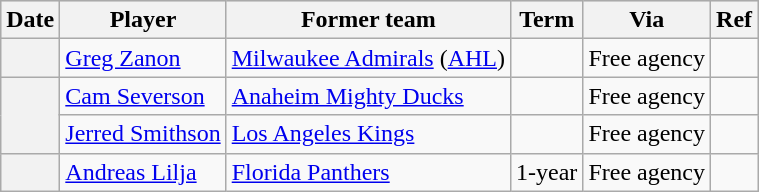<table class="wikitable plainrowheaders">
<tr style="background:#ddd; text-align:center;">
<th>Date</th>
<th>Player</th>
<th>Former team</th>
<th>Term</th>
<th>Via</th>
<th>Ref</th>
</tr>
<tr>
<th scope="row"></th>
<td><a href='#'>Greg Zanon</a></td>
<td><a href='#'>Milwaukee Admirals</a> (<a href='#'>AHL</a>)</td>
<td></td>
<td>Free agency</td>
<td></td>
</tr>
<tr>
<th scope="row" rowspan=2></th>
<td><a href='#'>Cam Severson</a></td>
<td><a href='#'>Anaheim Mighty Ducks</a></td>
<td></td>
<td>Free agency</td>
<td></td>
</tr>
<tr>
<td><a href='#'>Jerred Smithson</a></td>
<td><a href='#'>Los Angeles Kings</a></td>
<td></td>
<td>Free agency</td>
<td></td>
</tr>
<tr>
<th scope="row"></th>
<td><a href='#'>Andreas Lilja</a></td>
<td><a href='#'>Florida Panthers</a></td>
<td>1-year</td>
<td>Free agency</td>
<td></td>
</tr>
</table>
